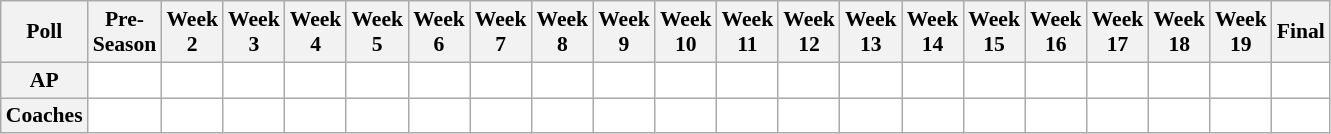<table class="wikitable" style="white-space:nowrap;font-size:90%">
<tr>
<th>Poll</th>
<th>Pre-<br>Season</th>
<th>Week<br>2</th>
<th>Week<br>3</th>
<th>Week<br>4</th>
<th>Week<br>5</th>
<th>Week<br>6</th>
<th>Week<br>7</th>
<th>Week<br>8</th>
<th>Week<br>9</th>
<th>Week<br>10</th>
<th>Week<br>11</th>
<th>Week<br>12</th>
<th>Week<br>13</th>
<th>Week<br>14</th>
<th>Week<br>15</th>
<th>Week<br>16</th>
<th>Week<br>17</th>
<th>Week<br>18</th>
<th>Week<br>19</th>
<th>Final</th>
</tr>
<tr style="text-align:center;">
<th>AP</th>
<td style="background:#FFF;"></td>
<td style="background:#FFF;"></td>
<td style="background:#FFF;"></td>
<td style="background:#FFF;"></td>
<td style="background:#FFF;"></td>
<td style="background:#FFF;"></td>
<td style="background:#FFF;"></td>
<td style="background:#FFF;"></td>
<td style="background:#FFF;"></td>
<td style="background:#FFF;"></td>
<td style="background:#FFF;"></td>
<td style="background:#FFF;"></td>
<td style="background:#FFF;"></td>
<td style="background:#FFF;"></td>
<td style="background:#FFF;"></td>
<td style="background:#FFF;"></td>
<td style="background:#FFF;"></td>
<td style="background:#FFF;"></td>
<td style="background:#FFF;"></td>
<td style="background:#FFF;"></td>
</tr>
<tr style="text-align:center;">
<th>Coaches</th>
<td style="background:#FFF;"></td>
<td style="background:#FFF;"></td>
<td style="background:#FFF;"></td>
<td style="background:#FFF;"></td>
<td style="background:#FFF;"></td>
<td style="background:#FFF;"></td>
<td style="background:#FFF;"></td>
<td style="background:#FFF;"></td>
<td style="background:#FFF;"></td>
<td style="background:#FFF;"></td>
<td style="background:#FFF;"></td>
<td style="background:#FFF;"></td>
<td style="background:#FFF;"></td>
<td style="background:#FFF;"></td>
<td style="background:#FFF;"></td>
<td style="background:#FFF;"></td>
<td style="background:#FFF;"></td>
<td style="background:#FFF;"></td>
<td style="background:#FFF;"></td>
<td style="background:#FFF;"></td>
</tr>
</table>
